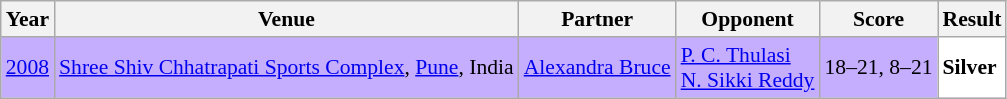<table class="sortable wikitable" style="font-size: 90%;">
<tr>
<th>Year</th>
<th>Venue</th>
<th>Partner</th>
<th>Opponent</th>
<th>Score</th>
<th>Result</th>
</tr>
<tr style="background:#C6AEFF">
<td align="center"><a href='#'>2008</a></td>
<td align="left"><a href='#'>Shree Shiv Chhatrapati Sports Complex</a>, <a href='#'>Pune</a>, India</td>
<td align="left"> <a href='#'>Alexandra Bruce</a></td>
<td align="left"> <a href='#'>P. C. Thulasi</a><br> <a href='#'>N. Sikki Reddy</a></td>
<td align="left">18–21, 8–21</td>
<td style="text-align:left; background:white"> <strong>Silver</strong></td>
</tr>
</table>
